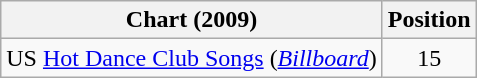<table class="wikitable">
<tr>
<th>Chart (2009)</th>
<th>Position</th>
</tr>
<tr>
<td>US <a href='#'>Hot Dance Club Songs</a> (<em><a href='#'>Billboard</a></em>)</td>
<td style="text-align:center;">15</td>
</tr>
</table>
